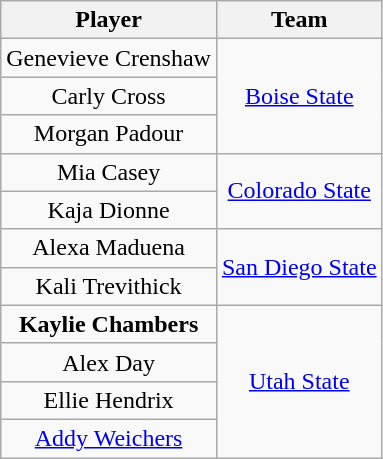<table class="wikitable" style="text-align: center;">
<tr>
<th>Player</th>
<th>Team</th>
</tr>
<tr>
<td>Genevieve Crenshaw</td>
<td rowspan=3><a href='#'>Boise State</a></td>
</tr>
<tr>
<td>Carly Cross</td>
</tr>
<tr>
<td>Morgan Padour</td>
</tr>
<tr>
<td>Mia Casey</td>
<td rowspan=2><a href='#'>Colorado State</a></td>
</tr>
<tr>
<td>Kaja Dionne</td>
</tr>
<tr>
<td>Alexa Maduena</td>
<td rowspan=2><a href='#'>San Diego State</a></td>
</tr>
<tr>
<td>Kali Trevithick</td>
</tr>
<tr>
<td><strong>Kaylie Chambers</strong></td>
<td rowspan=4><a href='#'>Utah State</a></td>
</tr>
<tr>
<td>Alex Day</td>
</tr>
<tr>
<td>Ellie Hendrix</td>
</tr>
<tr>
<td><a href='#'>Addy Weichers</a></td>
</tr>
</table>
